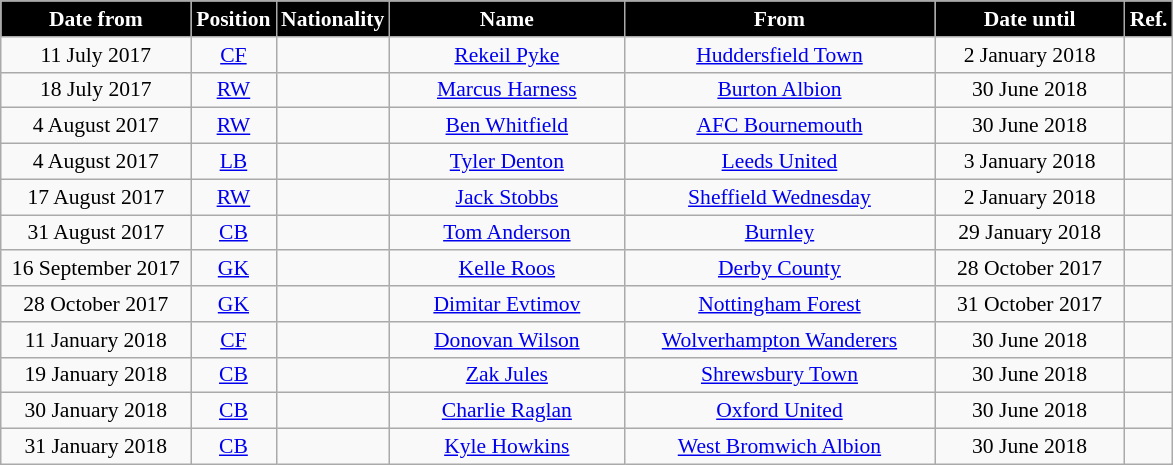<table class="wikitable" style="text-align:center; font-size:90%; ">
<tr>
<th style="background:#000000; color:#FFFFFF; width:120px;">Date from</th>
<th style="background:#000000; color:#FFFFFF; width:50px;">Position</th>
<th style="background:#000000; color:#FFFFFF; width:50px;">Nationality</th>
<th style="background:#000000; color:#FFFFFF; width:150px;">Name</th>
<th style="background:#000000; color:#FFFFFF; width:200px;">From</th>
<th style="background:#000000; color:#FFFFFF; width:120px;">Date until</th>
<th style="background:#000000; color:#FFFFFF; width:25px;">Ref.</th>
</tr>
<tr>
<td>11 July 2017</td>
<td><a href='#'>CF</a></td>
<td></td>
<td><a href='#'>Rekeil Pyke</a></td>
<td><a href='#'>Huddersfield Town</a></td>
<td>2 January 2018</td>
<td></td>
</tr>
<tr>
<td>18 July 2017</td>
<td><a href='#'>RW</a></td>
<td></td>
<td><a href='#'>Marcus Harness</a></td>
<td><a href='#'>Burton Albion</a></td>
<td>30 June 2018</td>
<td></td>
</tr>
<tr>
<td>4 August 2017</td>
<td><a href='#'>RW</a></td>
<td></td>
<td><a href='#'>Ben Whitfield</a></td>
<td><a href='#'>AFC Bournemouth</a></td>
<td>30 June 2018</td>
<td></td>
</tr>
<tr>
<td>4 August 2017</td>
<td><a href='#'>LB</a></td>
<td></td>
<td><a href='#'>Tyler Denton</a></td>
<td><a href='#'>Leeds United</a></td>
<td>3 January 2018</td>
<td></td>
</tr>
<tr>
<td>17 August 2017</td>
<td><a href='#'>RW</a></td>
<td></td>
<td><a href='#'>Jack Stobbs</a></td>
<td><a href='#'>Sheffield Wednesday</a></td>
<td>2 January 2018</td>
<td></td>
</tr>
<tr>
<td>31 August 2017</td>
<td><a href='#'>CB</a></td>
<td></td>
<td><a href='#'>Tom Anderson</a></td>
<td><a href='#'>Burnley</a></td>
<td>29 January 2018</td>
<td></td>
</tr>
<tr>
<td>16 September 2017</td>
<td><a href='#'>GK</a></td>
<td></td>
<td><a href='#'>Kelle Roos</a></td>
<td><a href='#'>Derby County</a></td>
<td>28 October 2017</td>
<td></td>
</tr>
<tr>
<td>28 October 2017</td>
<td><a href='#'>GK</a></td>
<td></td>
<td><a href='#'>Dimitar Evtimov</a></td>
<td><a href='#'>Nottingham Forest</a></td>
<td>31 October 2017</td>
<td></td>
</tr>
<tr>
<td>11 January 2018</td>
<td><a href='#'>CF</a></td>
<td></td>
<td><a href='#'>Donovan Wilson</a></td>
<td><a href='#'>Wolverhampton Wanderers</a></td>
<td>30 June 2018</td>
<td></td>
</tr>
<tr>
<td>19 January 2018</td>
<td><a href='#'>CB</a></td>
<td></td>
<td><a href='#'>Zak Jules</a></td>
<td><a href='#'>Shrewsbury Town</a></td>
<td>30 June 2018</td>
<td></td>
</tr>
<tr>
<td>30 January 2018</td>
<td><a href='#'>CB</a></td>
<td></td>
<td><a href='#'>Charlie Raglan</a></td>
<td><a href='#'>Oxford United</a></td>
<td>30 June 2018</td>
<td></td>
</tr>
<tr>
<td>31 January 2018</td>
<td><a href='#'>CB</a></td>
<td></td>
<td><a href='#'>Kyle Howkins</a></td>
<td><a href='#'>West Bromwich Albion</a></td>
<td>30 June 2018</td>
<td></td>
</tr>
</table>
